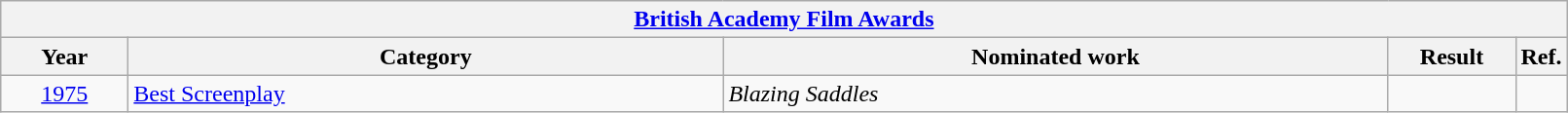<table class=wikitable>
<tr>
<th colspan=5><a href='#'>British Academy Film Awards</a></th>
</tr>
<tr>
<th scope="col" style="width:5em;">Year</th>
<th scope="col" style="width:25em;">Category</th>
<th scope="col" style="width:28em;">Nominated work</th>
<th scope="col" style="width:5em;">Result</th>
<th>Ref.</th>
</tr>
<tr>
<td style="text-align:center;"><a href='#'>1975</a></td>
<td><a href='#'>Best Screenplay</a></td>
<td><em>Blazing Saddles</em></td>
<td></td>
<td style="text-align:center;"></td>
</tr>
</table>
